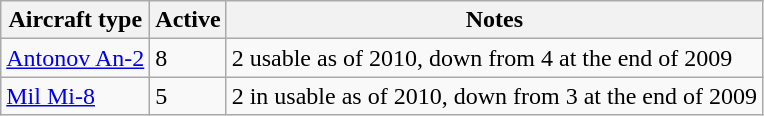<table class="wikitable sortable">
<tr>
<th>Aircraft type</th>
<th>Active</th>
<th>Notes</th>
</tr>
<tr>
<td><a href='#'>Antonov An-2</a></td>
<td>8</td>
<td>2 usable as of 2010, down from 4 at the end of 2009</td>
</tr>
<tr>
<td><a href='#'>Mil Mi-8</a></td>
<td>5</td>
<td>2 in usable as of 2010, down from 3 at the end of 2009</td>
</tr>
</table>
